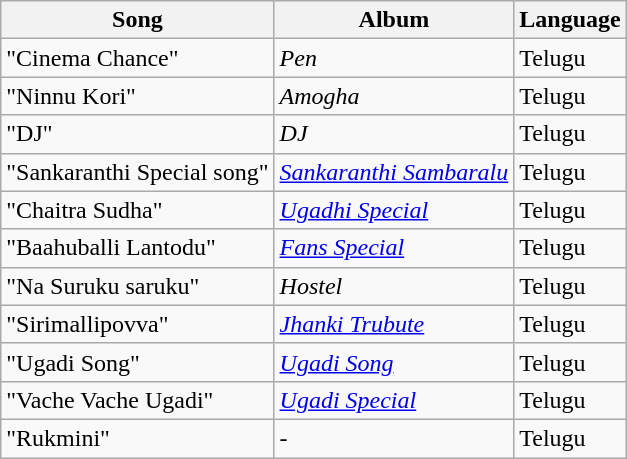<table class="wikitable">
<tr>
<th>Song</th>
<th>Album</th>
<th>Language</th>
</tr>
<tr>
<td>"Cinema Chance"</td>
<td><em>Pen</em></td>
<td>Telugu</td>
</tr>
<tr>
<td>"Ninnu Kori"</td>
<td><em>Amogha</em></td>
<td>Telugu</td>
</tr>
<tr>
<td>"DJ"</td>
<td><em>DJ</em></td>
<td>Telugu</td>
</tr>
<tr>
<td>"Sankaranthi Special song"</td>
<td><em><a href='#'>Sankaranthi Sambaralu</a></em></td>
<td>Telugu</td>
</tr>
<tr>
<td>"Chaitra Sudha"</td>
<td><em><a href='#'>Ugadhi Special</a></em></td>
<td>Telugu</td>
</tr>
<tr>
<td>"Baahuballi Lantodu"</td>
<td><em><a href='#'>Fans Special</a></em></td>
<td>Telugu</td>
</tr>
<tr>
<td>"Na Suruku saruku"</td>
<td><em>Hostel</em></td>
<td>Telugu</td>
</tr>
<tr>
<td>"Sirimallipovva"</td>
<td><em><a href='#'>Jhanki Trubute</a></em></td>
<td>Telugu</td>
</tr>
<tr>
<td>"Ugadi Song"</td>
<td><em><a href='#'>Ugadi Song</a></em></td>
<td>Telugu</td>
</tr>
<tr>
<td>"Vache Vache Ugadi"</td>
<td><em><a href='#'>Ugadi Special</a></em></td>
<td>Telugu</td>
</tr>
<tr>
<td>"Rukmini"</td>
<td>-</td>
<td>Telugu</td>
</tr>
</table>
